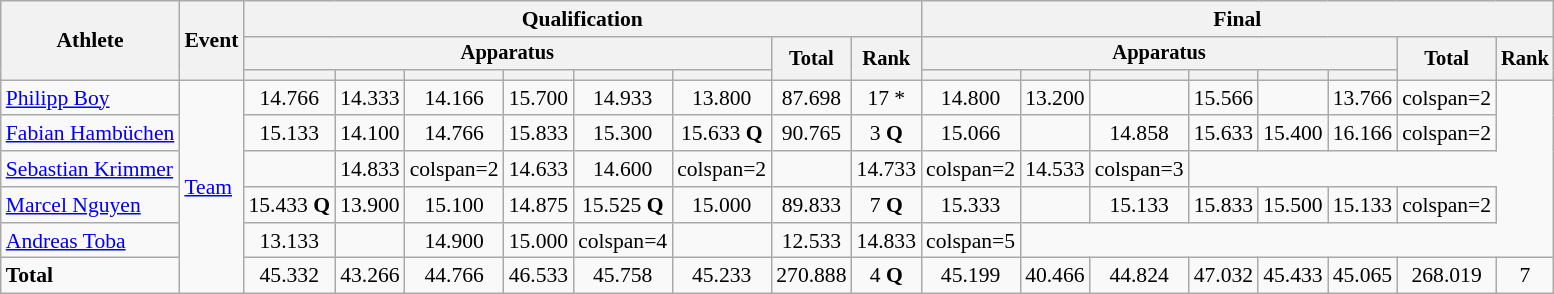<table class="wikitable" style="font-size:90%">
<tr>
<th rowspan=3>Athlete</th>
<th rowspan=3>Event</th>
<th colspan =8>Qualification</th>
<th colspan =8>Final</th>
</tr>
<tr style="font-size:95%">
<th colspan=6>Apparatus</th>
<th rowspan=2>Total</th>
<th rowspan=2>Rank</th>
<th colspan=6>Apparatus</th>
<th rowspan=2>Total</th>
<th rowspan=2>Rank</th>
</tr>
<tr style="font-size:95%">
<th></th>
<th></th>
<th></th>
<th></th>
<th></th>
<th></th>
<th></th>
<th></th>
<th></th>
<th></th>
<th></th>
<th></th>
</tr>
<tr align=center>
<td align=left><a href='#'>Philipp Boy</a></td>
<td align=left rowspan=6><a href='#'>Team</a></td>
<td>14.766</td>
<td>14.333</td>
<td>14.166</td>
<td>15.700</td>
<td>14.933</td>
<td>13.800</td>
<td>87.698</td>
<td>17 *</td>
<td>14.800</td>
<td>13.200</td>
<td></td>
<td>15.566</td>
<td></td>
<td>13.766</td>
<td>colspan=2 </td>
</tr>
<tr align=center>
<td align=left><a href='#'>Fabian Hambüchen</a></td>
<td>15.133</td>
<td>14.100</td>
<td>14.766</td>
<td>15.833</td>
<td>15.300</td>
<td>15.633 <strong>Q</strong></td>
<td>90.765</td>
<td>3 <strong>Q</strong></td>
<td>15.066</td>
<td></td>
<td>14.858</td>
<td>15.633</td>
<td>15.400</td>
<td>16.166</td>
<td>colspan=2 </td>
</tr>
<tr align=center>
<td align=left><a href='#'>Sebastian Krimmer</a></td>
<td></td>
<td>14.833</td>
<td>colspan=2 </td>
<td>14.633</td>
<td>14.600</td>
<td>colspan=2 </td>
<td></td>
<td>14.733</td>
<td>colspan=2 </td>
<td>14.533</td>
<td>colspan=3 </td>
</tr>
<tr align=center>
<td align=left><a href='#'>Marcel Nguyen</a></td>
<td>15.433 <strong>Q</strong></td>
<td>13.900</td>
<td>15.100</td>
<td>14.875</td>
<td>15.525 <strong>Q</strong></td>
<td>15.000</td>
<td>89.833</td>
<td>7 <strong>Q</strong></td>
<td>15.333</td>
<td></td>
<td>15.133</td>
<td>15.833</td>
<td>15.500</td>
<td>15.133</td>
<td>colspan=2 </td>
</tr>
<tr align=center>
<td align=left><a href='#'>Andreas Toba</a></td>
<td>13.133</td>
<td></td>
<td>14.900</td>
<td>15.000</td>
<td>colspan=4 </td>
<td></td>
<td>12.533</td>
<td>14.833</td>
<td>colspan=5 </td>
</tr>
<tr align=center>
<td align=left><strong>Total</strong></td>
<td>45.332</td>
<td>43.266</td>
<td>44.766</td>
<td>46.533</td>
<td>45.758</td>
<td>45.233</td>
<td>270.888</td>
<td>4 <strong>Q</strong></td>
<td>45.199</td>
<td>40.466</td>
<td>44.824</td>
<td>47.032</td>
<td>45.433</td>
<td>45.065</td>
<td>268.019</td>
<td>7</td>
</tr>
</table>
